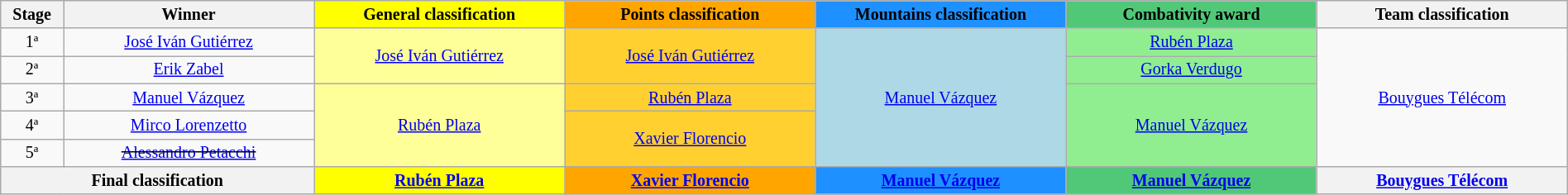<table class="wikitable" style="text-align: center; font-size:smaller; width:100%;">
<tr>
<th width="4%">Stage</th>
<th width="16%">Winner</th>
<th style="background:yellow;" width="16%">General classification</th>
<th style="background:orange;" width="16%">Points classification</th>
<th style="background:dodgerblue;" width="16%">Mountains classification</th>
<th style="background:#50C878;" width="16%">Combativity award</th>
<th width="16%">Team classification</th>
</tr>
<tr>
<td>1ª</td>
<td><a href='#'>José Iván Gutiérrez</a></td>
<td style="background:#FFFF99" rowspan=2><a href='#'>José Iván Gutiérrez</a></td>
<td style="background:#FFD030" rowspan=2><a href='#'>José Iván Gutiérrez</a></td>
<td style="background:lightblue" rowspan=5><a href='#'>Manuel Vázquez</a></td>
<td style="background:lightgreen"><a href='#'>Rubén Plaza</a></td>
<td rowspan="5"><a href='#'>Bouygues Télécom</a></td>
</tr>
<tr>
<td>2ª</td>
<td><a href='#'>Erik Zabel</a></td>
<td style="background:lightgreen"><a href='#'>Gorka Verdugo</a></td>
</tr>
<tr>
<td>3ª</td>
<td><a href='#'>Manuel Vázquez</a></td>
<td style="background:#FFFF99" rowspan=3><a href='#'>Rubén Plaza</a></td>
<td style="background:#FFD030"><a href='#'>Rubén Plaza</a></td>
<td style="background:lightgreen" rowspan=3><a href='#'>Manuel Vázquez</a></td>
</tr>
<tr>
<td>4ª</td>
<td><a href='#'>Mirco Lorenzetto</a></td>
<td style="background:#FFD030" rowspan=2><a href='#'>Xavier Florencio</a></td>
</tr>
<tr>
<td>5ª</td>
<td><del><a href='#'>Alessandro Petacchi</a></del></td>
</tr>
<tr>
<th colspan=2>Final classification</th>
<th style="background:yellow;"><a href='#'>Rubén Plaza</a></th>
<th style="background:orange;"><a href='#'>Xavier Florencio</a></th>
<th style="background:dodgerblue;"><a href='#'>Manuel Vázquez</a></th>
<th style="background:#50C878;"><a href='#'>Manuel Vázquez</a></th>
<th><a href='#'>Bouygues Télécom</a></th>
</tr>
</table>
